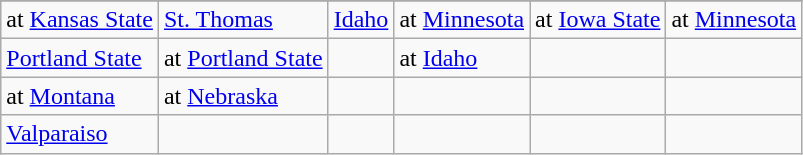<table class="wikitable">
<tr>
</tr>
<tr>
<td>at <a href='#'>Kansas State</a></td>
<td><a href='#'>St. Thomas</a></td>
<td><a href='#'>Idaho</a></td>
<td>at <a href='#'>Minnesota</a></td>
<td>at <a href='#'>Iowa State</a></td>
<td>at <a href='#'>Minnesota</a></td>
</tr>
<tr>
<td><a href='#'>Portland State</a></td>
<td>at <a href='#'>Portland State</a></td>
<td></td>
<td>at <a href='#'>Idaho</a></td>
<td></td>
<td></td>
</tr>
<tr>
<td>at <a href='#'>Montana</a></td>
<td>at <a href='#'>Nebraska</a></td>
<td></td>
<td></td>
<td></td>
<td></td>
</tr>
<tr>
<td><a href='#'>Valparaiso</a></td>
<td></td>
<td></td>
<td></td>
<td></td>
<td></td>
</tr>
</table>
